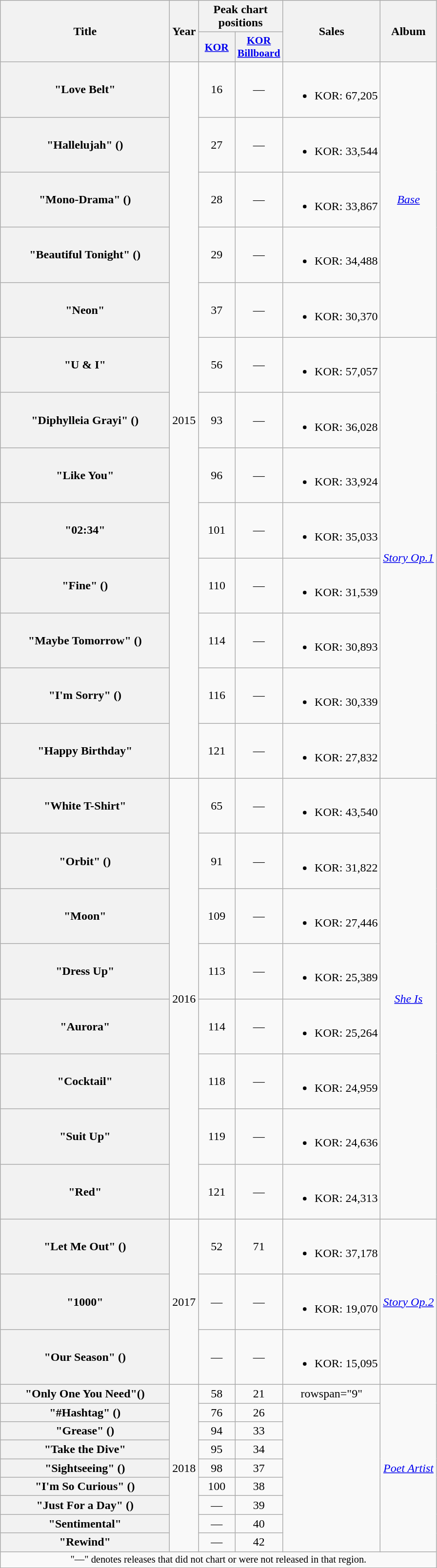<table class="wikitable plainrowheaders" style="text-align:center;">
<tr>
<th scope="col" rowspan="2" style="width:14em;">Title</th>
<th scope="col" rowspan="2">Year</th>
<th scope="col" colspan="2">Peak chart positions</th>
<th scope="col" rowspan="2">Sales</th>
<th scope="col" rowspan="2">Album</th>
</tr>
<tr>
<th scope="col" style="width:3em;font-size:90%;"><a href='#'>KOR</a><br></th>
<th scope="col" style="width:3em;font-size:90%;"><a href='#'>KOR<br>Billboard</a><br></th>
</tr>
<tr>
<th scope="row">"Love Belt"<br></th>
<td rowspan="13">2015</td>
<td>16</td>
<td>—</td>
<td><br><ul><li>KOR: 67,205</li></ul></td>
<td rowspan="5"><em><a href='#'>Base</a></em></td>
</tr>
<tr>
<th scope="row">"Hallelujah" ()</th>
<td>27</td>
<td>—</td>
<td><br><ul><li>KOR: 33,544</li></ul></td>
</tr>
<tr>
<th scope="row">"Mono-Drama" ()</th>
<td>28</td>
<td>—</td>
<td><br><ul><li>KOR: 33,867</li></ul></td>
</tr>
<tr>
<th scope="row">"Beautiful Tonight" ()</th>
<td>29</td>
<td>—</td>
<td><br><ul><li>KOR: 34,488</li></ul></td>
</tr>
<tr>
<th scope="row">"Neon"</th>
<td>37</td>
<td>—</td>
<td><br><ul><li>KOR: 30,370</li></ul></td>
</tr>
<tr>
<th scope="row">"U & I"</th>
<td>56</td>
<td>—</td>
<td><br><ul><li>KOR: 57,057</li></ul></td>
<td rowspan="8"><em><a href='#'>Story Op.1</a></em></td>
</tr>
<tr>
<th scope="row">"Diphylleia Grayi" ()</th>
<td>93</td>
<td>—</td>
<td><br><ul><li>KOR: 36,028</li></ul></td>
</tr>
<tr>
<th scope="row">"Like You"</th>
<td>96</td>
<td>—</td>
<td><br><ul><li>KOR: 33,924</li></ul></td>
</tr>
<tr>
<th scope="row">"02:34"</th>
<td>101</td>
<td>—</td>
<td><br><ul><li>KOR: 35,033</li></ul></td>
</tr>
<tr>
<th scope="row">"Fine" ()</th>
<td>110</td>
<td>—</td>
<td><br><ul><li>KOR: 31,539</li></ul></td>
</tr>
<tr>
<th scope="row">"Maybe Tomorrow" ()</th>
<td>114</td>
<td>—</td>
<td><br><ul><li>KOR: 30,893</li></ul></td>
</tr>
<tr>
<th scope="row">"I'm Sorry" ()</th>
<td>116</td>
<td>—</td>
<td><br><ul><li>KOR: 30,339</li></ul></td>
</tr>
<tr>
<th scope="row">"Happy Birthday"</th>
<td>121</td>
<td>—</td>
<td><br><ul><li>KOR: 27,832</li></ul></td>
</tr>
<tr>
<th scope="row">"White T-Shirt"</th>
<td rowspan="8">2016</td>
<td>65</td>
<td>—</td>
<td><br><ul><li>KOR: 43,540</li></ul></td>
<td rowspan="8"><em><a href='#'>She Is</a></em></td>
</tr>
<tr>
<th scope="row">"Orbit" ()</th>
<td>91</td>
<td>—</td>
<td><br><ul><li>KOR: 31,822</li></ul></td>
</tr>
<tr>
<th scope="row">"Moon"</th>
<td>109</td>
<td>—</td>
<td><br><ul><li>KOR: 27,446</li></ul></td>
</tr>
<tr>
<th scope="row">"Dress Up"</th>
<td>113</td>
<td>—</td>
<td><br><ul><li>KOR: 25,389</li></ul></td>
</tr>
<tr>
<th scope="row">"Aurora"</th>
<td>114</td>
<td>—</td>
<td><br><ul><li>KOR: 25,264</li></ul></td>
</tr>
<tr>
<th scope="row">"Cocktail"</th>
<td>118</td>
<td>—</td>
<td><br><ul><li>KOR: 24,959</li></ul></td>
</tr>
<tr>
<th scope="row">"Suit Up"</th>
<td>119</td>
<td>—</td>
<td><br><ul><li>KOR: 24,636</li></ul></td>
</tr>
<tr>
<th scope="row">"Red"</th>
<td>121</td>
<td>—</td>
<td><br><ul><li>KOR: 24,313</li></ul></td>
</tr>
<tr>
<th scope="row">"Let Me Out" ()</th>
<td rowspan="3">2017</td>
<td>52</td>
<td>71</td>
<td><br><ul><li>KOR: 37,178</li></ul></td>
<td rowspan="3"><em><a href='#'>Story Op.2</a></em></td>
</tr>
<tr>
<th scope="row">"1000"</th>
<td>—</td>
<td>—</td>
<td><br><ul><li>KOR: 19,070</li></ul></td>
</tr>
<tr>
<th scope="row">"Our Season" ()</th>
<td>—</td>
<td>—</td>
<td><br><ul><li>KOR: 15,095</li></ul></td>
</tr>
<tr>
<th scope="row">"Only One You Need"()</th>
<td rowspan="9">2018</td>
<td>58</td>
<td>21</td>
<td>rowspan="9" </td>
<td rowspan="9"><em><a href='#'>Poet  Artist</a></em></td>
</tr>
<tr>
<th scope="row">"#Hashtag" ()</th>
<td>76</td>
<td>26</td>
</tr>
<tr>
<th scope="row">"Grease" ()</th>
<td>94</td>
<td>33</td>
</tr>
<tr>
<th scope="row">"Take the Dive"</th>
<td>95</td>
<td>34</td>
</tr>
<tr>
<th scope="row">"Sightseeing" ()</th>
<td>98</td>
<td>37</td>
</tr>
<tr>
<th scope="row">"I'm So Curious" ()</th>
<td>100</td>
<td>38</td>
</tr>
<tr>
<th scope="row">"Just For a Day" ()</th>
<td>—</td>
<td>39</td>
</tr>
<tr>
<th scope="row">"Sentimental"</th>
<td>—</td>
<td>40</td>
</tr>
<tr>
<th scope="row">"Rewind"</th>
<td>—</td>
<td>42</td>
</tr>
<tr>
<td colspan="6" style="text-align:center; font-size:85%">"—" denotes releases that did not chart or were not released in that region.</td>
</tr>
</table>
